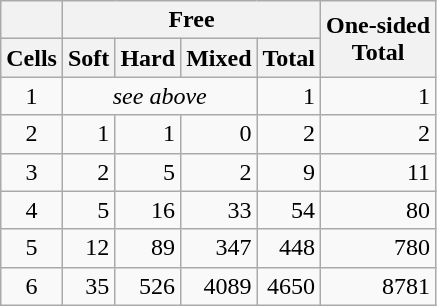<table class=wikitable>
<tr>
<th> </th>
<th colspan='4'>Free</th>
<th rowspan='2'>One-sided<br>Total</th>
</tr>
<tr>
<th>Cells</th>
<th>Soft</th>
<th>Hard</th>
<th>Mixed</th>
<th>Total</th>
</tr>
<tr>
<td align=center>1</td>
<td align="center" colspan="3"><em>see above</em></td>
<td align=right>1</td>
<td align=right>1</td>
</tr>
<tr>
<td align=center>2</td>
<td align=right>1</td>
<td align=right>1</td>
<td align=right>0</td>
<td align=right>2</td>
<td align=right>2</td>
</tr>
<tr>
<td align=center>3</td>
<td align=right>2</td>
<td align=right>5</td>
<td align=right>2</td>
<td align=right>9</td>
<td align=right>11</td>
</tr>
<tr>
<td align=center>4</td>
<td align=right>5</td>
<td align=right>16</td>
<td align=right>33</td>
<td align=right>54</td>
<td align=right>80</td>
</tr>
<tr>
<td align=center>5</td>
<td align=right>12</td>
<td align=right>89</td>
<td align=right>347</td>
<td align=right>448</td>
<td align=right>780</td>
</tr>
<tr>
<td align=center>6</td>
<td align=right>35</td>
<td align=right>526</td>
<td align=right>4089</td>
<td align=right>4650</td>
<td align=right>8781</td>
</tr>
</table>
